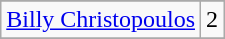<table class="wikitable">
<tr>
</tr>
<tr>
<td><a href='#'>Billy Christopoulos</a></td>
<td>2</td>
</tr>
<tr>
</tr>
</table>
